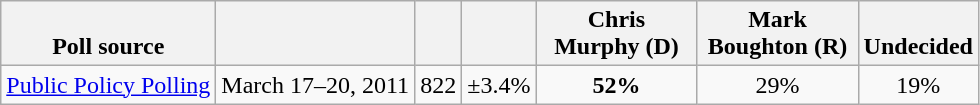<table class="wikitable" style="text-align:center">
<tr valign= bottom>
<th>Poll source</th>
<th></th>
<th></th>
<th></th>
<th style="width:100px;">Chris<br>Murphy (D)</th>
<th style="width:100px;">Mark<br>Boughton (R)</th>
<th>Undecided</th>
</tr>
<tr>
<td align=left><a href='#'>Public Policy Polling</a></td>
<td>March 17–20, 2011</td>
<td>822</td>
<td>±3.4%</td>
<td><strong>52%</strong></td>
<td>29%</td>
<td>19%</td>
</tr>
</table>
